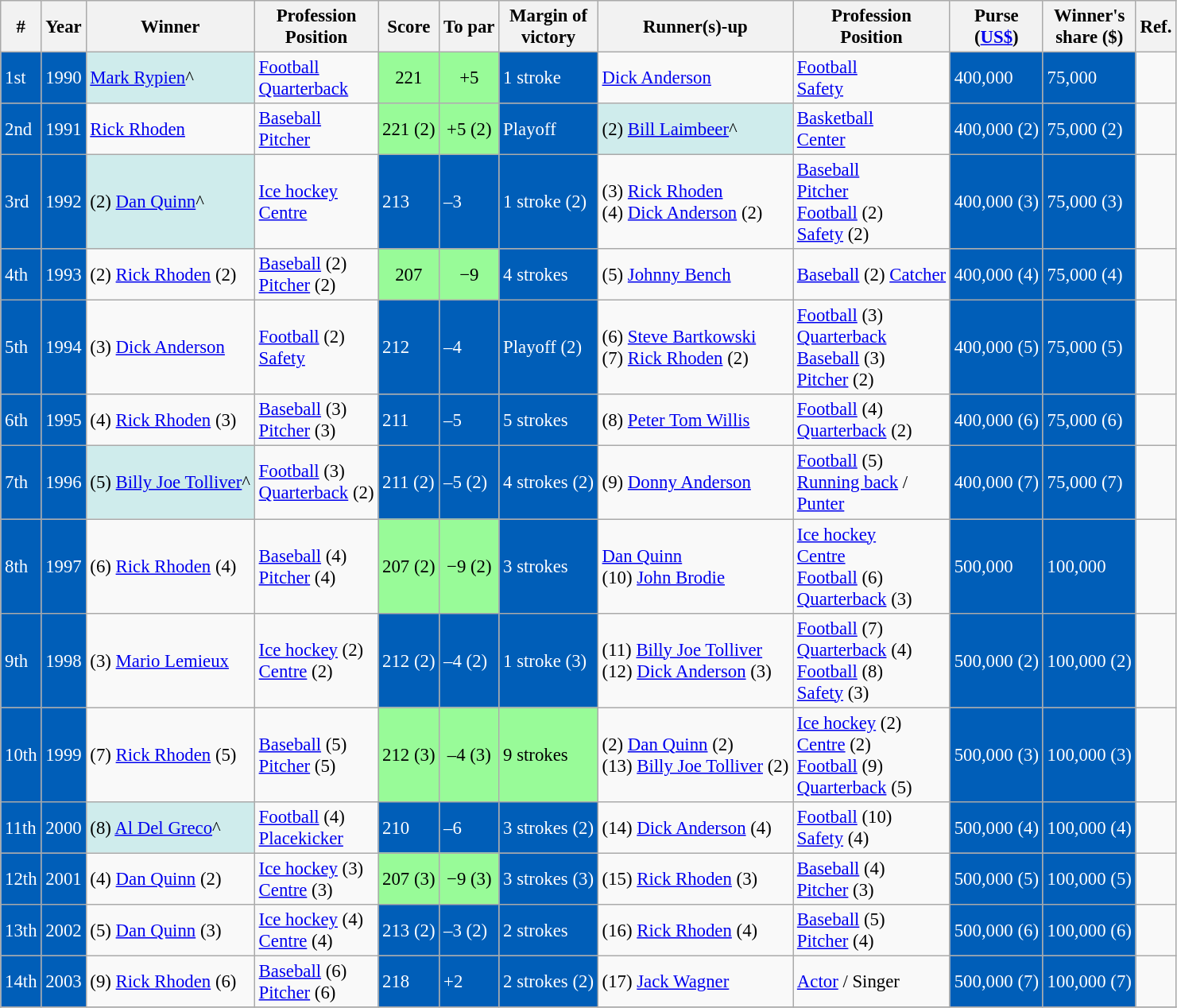<table class="wikitable plainrowheaders sortable" style="font-size:95%;">
<tr>
<th>#</th>
<th>Year</th>
<th>Winner</th>
<th>Profession<br>Position</th>
<th>Score</th>
<th>To par</th>
<th>Margin of<br>victory</th>
<th>Runner(s)-up</th>
<th>Profession<br>Position</th>
<th>Purse<br>(<a href='#'>US$</a>)</th>
<th>Winner's<br>share ($)</th>
<th>Ref.</th>
</tr>
<tr>
<td ! style="background-color:#005eb8; color:#ffffff; color:white;"><div>1st</div></td>
<td ! style="background-color:#005eb8; color:#ffffff; color:white;"><div>1990</div></td>
<td bgcolor="#CFECEC"> <a href='#'>Mark Rypien</a>^</td>
<td><a href='#'>Football</a><br><a href='#'>Quarterback</a></td>
<td style="background:PaleGreen; text-align:center;">221</td>
<td style="background:PaleGreen; text-align:center;">+5</td>
<td ! style="background-color:#005eb8; color:#ffffff; color:white;">1 stroke</td>
<td> <a href='#'>Dick Anderson</a></td>
<td><a href='#'>Football</a><br><a href='#'>Safety</a></td>
<td ! style="background-color:#005eb8; color:#ffffff; color:white;"><div>400,000</div></td>
<td ! style="background-color:#005eb8; color:#ffffff; color:white;"><div>75,000</div></td>
<td></td>
</tr>
<tr>
<td ! style="background-color:#005eb8; color:#ffffff; color:white;"><div>2nd</div></td>
<td ! style="background-color:#005eb8; color:#ffffff; color:white;"><div>1991</div></td>
<td> <a href='#'>Rick Rhoden</a></td>
<td><a href='#'>Baseball</a><br><a href='#'>Pitcher</a></td>
<td style="background:PaleGreen; text-align:center;">221 (2)</td>
<td style="background:PaleGreen; text-align:center;">+5 (2)</td>
<td ! style="background-color:#005eb8; color:#ffffff; color:white;">Playoff</td>
<td bgcolor="#CFECEC"> (2) <a href='#'>Bill Laimbeer</a>^</td>
<td><a href='#'>Basketball</a><br><a href='#'>Center</a></td>
<td ! style="background-color:#005eb8; color:#ffffff; color:white;"><div>400,000 (2)</div></td>
<td ! style="background-color:#005eb8; color:#ffffff; color:white;"><div>75,000 (2)</div></td>
<td></td>
</tr>
<tr>
<td ! style="background-color:#005eb8; color:#ffffff; color:white;"><div>3rd</div></td>
<td ! style="background-color:#005eb8; color:#ffffff; color:white;"><div>1992</div></td>
<td bgcolor="#CFECEC"> (2) <a href='#'>Dan Quinn</a>^</td>
<td><a href='#'>Ice hockey</a><br><a href='#'>Centre</a></td>
<td ! style="background-color:#005eb8; color:#ffffff; color:white;"><div>213</div></td>
<td ! style="background-color:#005eb8; color:#ffffff; color:white;"><div>–3</div></td>
<td ! style="background-color:#005eb8; color:#ffffff; color:white;">1 stroke (2)</td>
<td> (3) <a href='#'>Rick Rhoden</a><br> (4) <a href='#'>Dick Anderson</a> (2)</td>
<td><a href='#'>Baseball</a><br><a href='#'>Pitcher</a><br><a href='#'>Football</a> (2)<br><a href='#'>Safety</a> (2)</td>
<td ! style="background-color:#005eb8; color:#ffffff; color:white;"><div>400,000 (3)</div></td>
<td ! style="background-color:#005eb8; color:#ffffff; color:white;"><div>75,000 (3)</div></td>
<td></td>
</tr>
<tr>
<td ! style="background-color:#005eb8; color:#ffffff; color:white;"><div>4th</div></td>
<td ! style="background-color:#005eb8; color:#ffffff; color:white;"><div>1993</div></td>
<td> (2) <a href='#'>Rick Rhoden</a> (2)</td>
<td><a href='#'>Baseball</a> (2)<br><a href='#'>Pitcher</a> (2)</td>
<td style="background:PaleGreen; text-align:center;">207</td>
<td style="background:PaleGreen; text-align:center;">−9</td>
<td ! style="background-color:#005eb8; color:#ffffff; color:white;">4 strokes</td>
<td> (5) <a href='#'>Johnny Bench</a></td>
<td><a href='#'>Baseball</a> (2) <a href='#'>Catcher</a></td>
<td ! style="background-color:#005eb8; color:#ffffff; color:white;"><div>400,000 (4)</div></td>
<td ! style="background-color:#005eb8; color:#ffffff; color:white;"><div>75,000 (4)</div></td>
<td></td>
</tr>
<tr>
<td ! style="background-color:#005eb8; color:#ffffff; color:white;"><div>5th</div></td>
<td ! style="background-color:#005eb8; color:#ffffff; color:white;"><div>1994</div></td>
<td> (3) <a href='#'>Dick Anderson</a></td>
<td><a href='#'>Football</a> (2)<br><a href='#'>Safety</a></td>
<td ! style="background-color:#005eb8; color:#ffffff; color:white;"><div>212</div></td>
<td ! style="background-color:#005eb8; color:#ffffff; color:white;"><div>–4</div></td>
<td ! style="background-color:#005eb8; color:#ffffff; color:white;">Playoff (2)</td>
<td> (6) <a href='#'>Steve Bartkowski</a><br> (7) <a href='#'>Rick Rhoden</a> (2)</td>
<td><a href='#'>Football</a> (3)<br><a href='#'>Quarterback</a><br><a href='#'>Baseball</a> (3)<br><a href='#'>Pitcher</a> (2)</td>
<td ! style="background-color:#005eb8; color:#ffffff; color:white;"><div>400,000 (5)</div></td>
<td ! style="background-color:#005eb8; color:#ffffff; color:white;"><div>75,000 (5)</div></td>
<td></td>
</tr>
<tr>
<td ! style="background-color:#005eb8; color:#ffffff; color:white;"><div>6th</div></td>
<td ! style="background-color:#005eb8; color:#ffffff; color:white;"><div>1995</div></td>
<td> (4) <a href='#'>Rick Rhoden</a> (3)</td>
<td><a href='#'>Baseball</a> (3)<br><a href='#'>Pitcher</a> (3)</td>
<td ! style="background-color:#005eb8; color:#ffffff; color:white;"><div>211</div></td>
<td ! style="background-color:#005eb8; color:#ffffff; color:white;"><div>–5</div></td>
<td ! style="background-color:#005eb8; color:#ffffff; color:white;">5 strokes</td>
<td> (8) <a href='#'>Peter Tom Willis</a></td>
<td><a href='#'>Football</a> (4)<br><a href='#'>Quarterback</a> (2)</td>
<td ! style="background-color:#005eb8; color:#ffffff; color:white;"><div>400,000 (6)</div></td>
<td ! style="background-color:#005eb8; color:#ffffff; color:white;"><div>75,000 (6)</div></td>
<td></td>
</tr>
<tr>
<td ! style="background-color:#005eb8; color:#ffffff; color:white;"><div>7th</div></td>
<td ! style="background-color:#005eb8; color:#ffffff; color:white;"><div>1996</div></td>
<td bgcolor="#CFECEC"> (5) <a href='#'>Billy Joe Tolliver</a>^</td>
<td><a href='#'>Football</a> (3)<br><a href='#'>Quarterback</a> (2)</td>
<td ! style="background-color:#005eb8; color:#ffffff; color:white;"><div>211 (2)</div></td>
<td ! style="background-color:#005eb8; color:#ffffff; color:white;"><div>–5 (2)</div></td>
<td ! style="background-color:#005eb8; color:#ffffff; color:white;">4 strokes (2)</td>
<td> (9) <a href='#'>Donny Anderson</a></td>
<td><a href='#'>Football</a> (5)<br><a href='#'>Running back</a> /<br><a href='#'>Punter</a></td>
<td ! style="background-color:#005eb8; color:#ffffff; color:white;"><div>400,000 (7)</div></td>
<td ! style="background-color:#005eb8; color:#ffffff; color:white;"><div>75,000 (7)</div></td>
<td></td>
</tr>
<tr>
<td ! style="background-color:#005eb8; color:#ffffff; color:white;"><div>8th</div></td>
<td ! style="background-color:#005eb8; color:#ffffff; color:white;"><div>1997</div></td>
<td> (6) <a href='#'>Rick Rhoden</a> (4)</td>
<td><a href='#'>Baseball</a> (4)<br><a href='#'>Pitcher</a> (4)</td>
<td style="background:PaleGreen; text-align:center;">207 (2)</td>
<td style="background:PaleGreen; text-align:center;">−9 (2)</td>
<td ! style="background-color:#005eb8; color:#ffffff; color:white;">3 strokes</td>
<td> <a href='#'>Dan Quinn</a><br> (10) <a href='#'>John Brodie</a></td>
<td><a href='#'>Ice hockey</a><br><a href='#'>Centre</a><br><a href='#'>Football</a> (6)<br><a href='#'>Quarterback</a> (3)</td>
<td ! style="background-color:#005eb8; color:#ffffff; color:white;"><div>500,000</div></td>
<td ! style="background-color:#005eb8; color:#ffffff; color:white;"><div>100,000</div></td>
<td></td>
</tr>
<tr>
<td ! style="background-color:#005eb8; color:#ffffff; color:white;"><div>9th</div></td>
<td ! style="background-color:#005eb8; color:#ffffff; color:white;"><div>1998</div></td>
<td> (3) <a href='#'>Mario Lemieux</a></td>
<td><a href='#'>Ice hockey</a> (2)<br><a href='#'>Centre</a> (2)</td>
<td ! style="background-color:#005eb8; color:#ffffff; color:white;"><div>212 (2)</div></td>
<td ! style="background-color:#005eb8; color:#ffffff; color:white;"><div>–4 (2)</div></td>
<td ! style="background-color:#005eb8; color:#ffffff; color:white;">1 stroke (3)</td>
<td> (11) <a href='#'>Billy Joe Tolliver</a><br> (12) <a href='#'>Dick Anderson</a> (3)</td>
<td><a href='#'>Football</a> (7)<br><a href='#'>Quarterback</a> (4)<br><a href='#'>Football</a> (8)<br><a href='#'>Safety</a> (3)</td>
<td ! style="background-color:#005eb8; color:#ffffff; color:white;"><div>500,000 (2)</div></td>
<td ! style="background-color:#005eb8; color:#ffffff; color:white;"><div>100,000 (2)</div></td>
<td></td>
</tr>
<tr>
<td ! style="background-color:#005eb8; color:#ffffff; color:white;"><div>10th</div></td>
<td ! style="background-color:#005eb8; color:#ffffff; color:white;"><div>1999</div></td>
<td> (7) <a href='#'>Rick Rhoden</a> (5)</td>
<td><a href='#'>Baseball</a> (5)<br><a href='#'>Pitcher</a> (5)</td>
<td style="background:PaleGreen; text-align:center;">212 (3)</td>
<td style="background:PaleGreen; text-align:center;">–4 (3)</td>
<td style="background:PaleGreen;">9 strokes</td>
<td> (2) <a href='#'>Dan Quinn</a> (2)<br> (13) <a href='#'>Billy Joe Tolliver</a> (2)</td>
<td><a href='#'>Ice hockey</a> (2)<br><a href='#'>Centre</a> (2)<br><a href='#'>Football</a> (9)<br><a href='#'>Quarterback</a> (5)</td>
<td ! style="background-color:#005eb8; color:#ffffff; color:white;"><div>500,000 (3)</div></td>
<td ! style="background-color:#005eb8; color:#ffffff; color:white;"><div>100,000 (3)</div></td>
<td></td>
</tr>
<tr>
<td ! style="background-color:#005eb8; color:#ffffff; color:white;"><div>11th</div></td>
<td ! style="background-color:#005eb8; color:#ffffff; color:white;"><div>2000</div></td>
<td bgcolor="#CFECEC"> (8) <a href='#'>Al Del Greco</a>^</td>
<td><a href='#'>Football</a> (4)<br><a href='#'>Placekicker</a></td>
<td ! style="background-color:#005eb8; color:#ffffff; color:white;"><div>210</div></td>
<td ! style="background-color:#005eb8; color:#ffffff; color:white;"><div>–6</div></td>
<td ! style="background-color:#005eb8; color:#ffffff; color:white;">3 strokes (2)</td>
<td> (14) <a href='#'>Dick Anderson</a> (4)</td>
<td><a href='#'>Football</a> (10)<br><a href='#'>Safety</a> (4)</td>
<td ! style="background-color:#005eb8; color:#ffffff; color:white;"><div>500,000 (4)</div></td>
<td ! style="background-color:#005eb8; color:#ffffff; color:white;"><div>100,000 (4)</div></td>
<td></td>
</tr>
<tr>
<td ! style="background-color:#005eb8; color:#ffffff; color:white;"><div>12th</div></td>
<td ! style="background-color:#005eb8; color:#ffffff; color:white;"><div>2001</div></td>
<td> (4) <a href='#'>Dan Quinn</a> (2)</td>
<td><a href='#'>Ice hockey</a> (3)<br><a href='#'>Centre</a> (3)</td>
<td style="background:PaleGreen; text-align:center;">207 (3)</td>
<td style="background:PaleGreen; text-align:center;">−9 (3)</td>
<td ! style="background-color:#005eb8; color:#ffffff; color:white;">3 strokes (3)</td>
<td> (15) <a href='#'>Rick Rhoden</a> (3)</td>
<td><a href='#'>Baseball</a> (4)<br><a href='#'>Pitcher</a> (3)</td>
<td ! style="background-color:#005eb8; color:#ffffff; color:white;"><div>500,000 (5)</div></td>
<td ! style="background-color:#005eb8; color:#ffffff; color:white;"><div>100,000 (5)</div></td>
<td></td>
</tr>
<tr>
<td ! style="background-color:#005eb8; color:#ffffff; color:white;"><div>13th</div></td>
<td ! style="background-color:#005eb8; color:#ffffff; color:white;"><div>2002</div></td>
<td> (5) <a href='#'>Dan Quinn</a> (3)</td>
<td><a href='#'>Ice hockey</a> (4)<br><a href='#'>Centre</a> (4)</td>
<td ! style="background-color:#005eb8; color:#ffffff; color:white;"><div>213 (2)</div></td>
<td ! style="background-color:#005eb8; color:#ffffff; color:white;"><div>–3 (2)</div></td>
<td ! style="background-color:#005eb8; color:#ffffff; color:white;">2 strokes</td>
<td> (16) <a href='#'>Rick Rhoden</a> (4)</td>
<td><a href='#'>Baseball</a> (5)<br><a href='#'>Pitcher</a> (4)</td>
<td ! style="background-color:#005eb8; color:#ffffff; color:white;"><div>500,000 (6)</div></td>
<td ! style="background-color:#005eb8; color:#ffffff; color:white;"><div>100,000 (6)</div></td>
<td></td>
</tr>
<tr>
<td ! style="background-color:#005eb8; color:#ffffff; color:white;"><div>14th</div></td>
<td ! style="background-color:#005eb8; color:#ffffff; color:white;"><div>2003</div></td>
<td> (9) <a href='#'>Rick Rhoden</a> (6)</td>
<td><a href='#'>Baseball</a> (6)<br><a href='#'>Pitcher</a> (6)</td>
<td ! style="background-color:#005eb8; color:#ffffff; color:white;"><div>218</div></td>
<td ! style="background-color:#005eb8; color:#ffffff; color:white;"><div>+2</div></td>
<td ! style="background-color:#005eb8; color:#ffffff; color:white;">2 strokes (2)</td>
<td> (17) <a href='#'>Jack Wagner</a></td>
<td><a href='#'>Actor</a> / Singer</td>
<td ! style="background-color:#005eb8; color:#ffffff; color:white;"><div>500,000 (7)</div></td>
<td ! style="background-color:#005eb8; color:#ffffff; color:white;"><div>100,000 (7)</div></td>
<td></td>
</tr>
<tr>
</tr>
</table>
